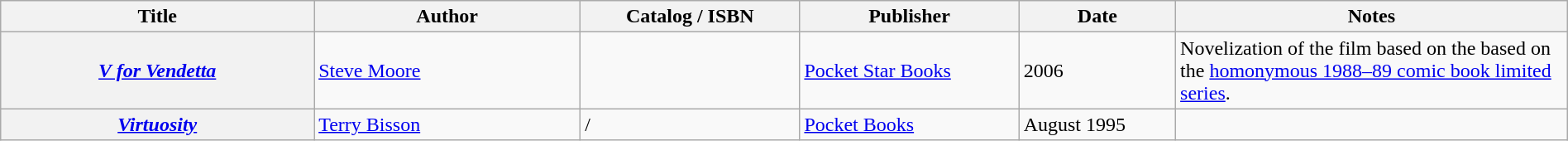<table class="wikitable sortable" style="width:100%;">
<tr>
<th width=20%>Title</th>
<th width=17%>Author</th>
<th width=14%>Catalog / ISBN</th>
<th width=14%>Publisher</th>
<th width=10%>Date</th>
<th width=25%>Notes</th>
</tr>
<tr>
<th><em><a href='#'>V for Vendetta</a></em></th>
<td><a href='#'>Steve Moore</a></td>
<td></td>
<td><a href='#'>Pocket Star Books</a></td>
<td>2006</td>
<td>Novelization of the film based on the based on the <a href='#'>homonymous 1988–89 comic book limited series</a>.</td>
</tr>
<tr>
<th><em><a href='#'>Virtuosity</a></em></th>
<td><a href='#'>Terry Bisson</a></td>
<td> / </td>
<td><a href='#'>Pocket Books</a></td>
<td>August 1995</td>
<td></td>
</tr>
</table>
